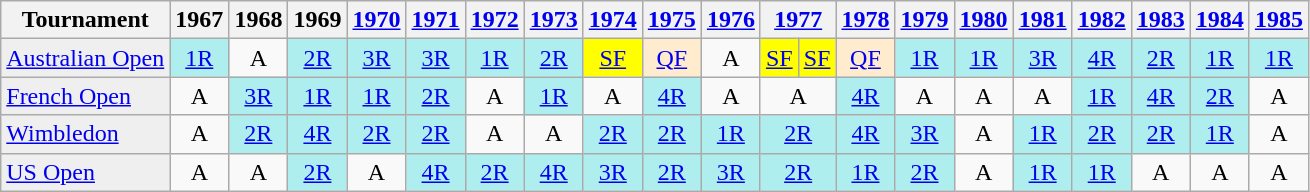<table class="wikitable">
<tr>
<th>Tournament</th>
<th>1967</th>
<th>1968</th>
<th>1969</th>
<th><a href='#'>1970</a></th>
<th><a href='#'>1971</a></th>
<th><a href='#'>1972</a></th>
<th><a href='#'>1973</a></th>
<th><a href='#'>1974</a></th>
<th><a href='#'>1975</a></th>
<th><a href='#'>1976</a></th>
<th colspan=2><a href='#'>1977</a></th>
<th><a href='#'>1978</a></th>
<th><a href='#'>1979</a></th>
<th><a href='#'>1980</a></th>
<th><a href='#'>1981</a></th>
<th><a href='#'>1982</a></th>
<th><a href='#'>1983</a></th>
<th><a href='#'>1984</a></th>
<th><a href='#'>1985</a></th>
</tr>
<tr>
<td style="background:#EFEFEF;"><a href='#'>Australian Open</a></td>
<td align="center" style="background:#afeeee;"><a href='#'>1R</a></td>
<td align="center">A</td>
<td align="center" style="background:#afeeee;"><a href='#'>2R</a></td>
<td align="center" style="background:#afeeee;"><a href='#'>3R</a></td>
<td align="center" style="background:#afeeee;"><a href='#'>3R</a></td>
<td align="center" style="background:#afeeee;"><a href='#'>1R</a></td>
<td align="center" style="background:#afeeee;"><a href='#'>2R</a></td>
<td align="center" style="background:yellow;"><a href='#'>SF</a></td>
<td align="center" style="background:#ffebcd;"><a href='#'>QF</a></td>
<td align="center">A</td>
<td align="center" style="background:yellow;"><a href='#'>SF</a></td>
<td align="center" style="background:yellow;"><a href='#'>SF</a></td>
<td align="center" style="background:#ffebcd;"><a href='#'>QF</a></td>
<td align="center" style="background:#afeeee;"><a href='#'>1R</a></td>
<td align="center" style="background:#afeeee;"><a href='#'>1R</a></td>
<td align="center" style="background:#afeeee;"><a href='#'>3R</a></td>
<td align="center" style="background:#afeeee;"><a href='#'>4R</a></td>
<td align="center" style="background:#afeeee;"><a href='#'>2R</a></td>
<td align="center" style="background:#afeeee;"><a href='#'>1R</a></td>
<td align="center" style="background:#afeeee;"><a href='#'>1R</a></td>
</tr>
<tr>
<td style="background:#EFEFEF;"><a href='#'>French Open</a></td>
<td align="center">A</td>
<td align="center" style="background:#afeeee;"><a href='#'>3R</a></td>
<td align="center" style="background:#afeeee;"><a href='#'>1R</a></td>
<td align="center" style="background:#afeeee;"><a href='#'>1R</a></td>
<td align="center" style="background:#afeeee;"><a href='#'>2R</a></td>
<td align="center">A</td>
<td align="center" style="background:#afeeee;"><a href='#'>1R</a></td>
<td align="center">A</td>
<td align="center" style="background:#afeeee;"><a href='#'>4R</a></td>
<td align="center">A</td>
<td align="center" colspan=2>A</td>
<td align="center" style="background:#afeeee;"><a href='#'>4R</a></td>
<td align="center">A</td>
<td align="center">A</td>
<td align="center">A</td>
<td align="center" style="background:#afeeee;"><a href='#'>1R</a></td>
<td align="center" style="background:#afeeee;"><a href='#'>4R</a></td>
<td align="center" style="background:#afeeee;"><a href='#'>2R</a></td>
<td align="center">A</td>
</tr>
<tr>
<td style="background:#EFEFEF;"><a href='#'>Wimbledon</a></td>
<td align="center">A</td>
<td align="center" style="background:#afeeee;"><a href='#'>2R</a></td>
<td align="center" style="background:#afeeee;"><a href='#'>4R</a></td>
<td align="center" style="background:#afeeee;"><a href='#'>2R</a></td>
<td align="center" style="background:#afeeee;"><a href='#'>2R</a></td>
<td align="center">A</td>
<td align="center">A</td>
<td align="center" style="background:#afeeee;"><a href='#'>2R</a></td>
<td align="center" style="background:#afeeee;"><a href='#'>2R</a></td>
<td align="center" style="background:#afeeee;"><a href='#'>1R</a></td>
<td align="center" colspan=2 style="background:#afeeee;"><a href='#'>2R</a></td>
<td align="center" style="background:#afeeee;"><a href='#'>4R</a></td>
<td align="center" style="background:#afeeee;"><a href='#'>3R</a></td>
<td align="center">A</td>
<td align="center" style="background:#afeeee;"><a href='#'>1R</a></td>
<td align="center" style="background:#afeeee;"><a href='#'>2R</a></td>
<td align="center" style="background:#afeeee;"><a href='#'>2R</a></td>
<td align="center" style="background:#afeeee;"><a href='#'>1R</a></td>
<td align="center">A</td>
</tr>
<tr>
<td style="background:#EFEFEF;"><a href='#'>US Open</a></td>
<td align="center">A</td>
<td align="center">A</td>
<td align="center" style="background:#afeeee;"><a href='#'>2R</a></td>
<td align="center">A</td>
<td align="center" style="background:#afeeee;"><a href='#'>4R</a></td>
<td align="center" style="background:#afeeee;"><a href='#'>2R</a></td>
<td align="center" style="background:#afeeee;"><a href='#'>4R</a></td>
<td align="center" style="background:#afeeee;"><a href='#'>3R</a></td>
<td align="center" style="background:#afeeee;"><a href='#'>2R</a></td>
<td align="center" style="background:#afeeee;"><a href='#'>3R</a></td>
<td align="center" colspan=2 style="background:#afeeee;"><a href='#'>2R</a></td>
<td align="center" style="background:#afeeee;"><a href='#'>1R</a></td>
<td align="center" style="background:#afeeee;"><a href='#'>2R</a></td>
<td align="center">A</td>
<td align="center" style="background:#afeeee;"><a href='#'>1R</a></td>
<td align="center" style="background:#afeeee;"><a href='#'>1R</a></td>
<td align="center">A</td>
<td align="center">A</td>
<td align="center">A</td>
</tr>
</table>
